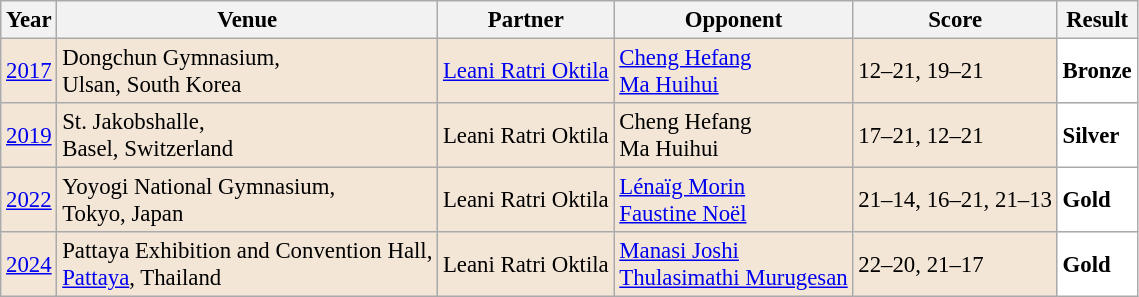<table class="sortable wikitable" style="font-size: 95%;">
<tr>
<th>Year</th>
<th>Venue</th>
<th>Partner</th>
<th>Opponent</th>
<th>Score</th>
<th>Result</th>
</tr>
<tr style="background:#F3E6D7">
<td align="center"><a href='#'>2017</a></td>
<td align="left">Dongchun Gymnasium,<br>Ulsan, South Korea</td>
<td align="left"> <a href='#'>Leani Ratri Oktila</a></td>
<td align="left"> <a href='#'>Cheng Hefang</a><br> <a href='#'>Ma Huihui</a></td>
<td align="left">12–21, 19–21</td>
<td style="text-align:left; background:white"> <strong>Bronze</strong></td>
</tr>
<tr style="background:#F3E6D7">
<td align="center"><a href='#'>2019</a></td>
<td align="left">St. Jakobshalle,<br>Basel, Switzerland</td>
<td align="left"> Leani Ratri Oktila</td>
<td align="left"> Cheng Hefang<br> Ma Huihui</td>
<td align="left">17–21, 12–21</td>
<td style="text-align:left; background:white"> <strong>Silver</strong></td>
</tr>
<tr style="background:#F3E6D7">
<td align="center"><a href='#'>2022</a></td>
<td align="left">Yoyogi National Gymnasium,<br>Tokyo, Japan</td>
<td align="left"> Leani Ratri Oktila</td>
<td align="left"> <a href='#'>Lénaïg Morin</a><br> <a href='#'>Faustine Noël</a></td>
<td align="left">21–14, 16–21, 21–13</td>
<td style="text-align:left; background:white"> <strong>Gold</strong></td>
</tr>
<tr style="background:#F3E6D7">
<td align="center"><a href='#'>2024</a></td>
<td align="left">Pattaya Exhibition and Convention Hall,<br><a href='#'>Pattaya</a>, Thailand</td>
<td align="left"> Leani Ratri Oktila</td>
<td align="left"> <a href='#'>Manasi Joshi</a><br>  <a href='#'>Thulasimathi Murugesan</a></td>
<td align="left">22–20, 21–17</td>
<td style="text-align:left; background:white"> <strong>Gold</strong></td>
</tr>
</table>
